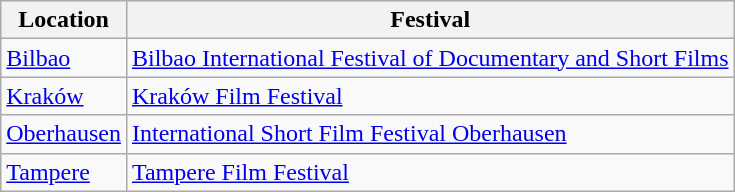<table class="wikitable sortable">
<tr>
<th scope="col">Location</th>
<th scope="col">Festival</th>
</tr>
<tr>
<td> <a href='#'>Bilbao</a></td>
<td><a href='#'>Bilbao International Festival of Documentary and Short Films</a></td>
</tr>
<tr>
<td> <a href='#'>Kraków</a></td>
<td><a href='#'>Kraków Film Festival</a></td>
</tr>
<tr>
<td> <a href='#'>Oberhausen</a></td>
<td><a href='#'>International Short Film Festival Oberhausen</a></td>
</tr>
<tr>
<td> <a href='#'>Tampere</a></td>
<td><a href='#'>Tampere Film Festival</a></td>
</tr>
</table>
